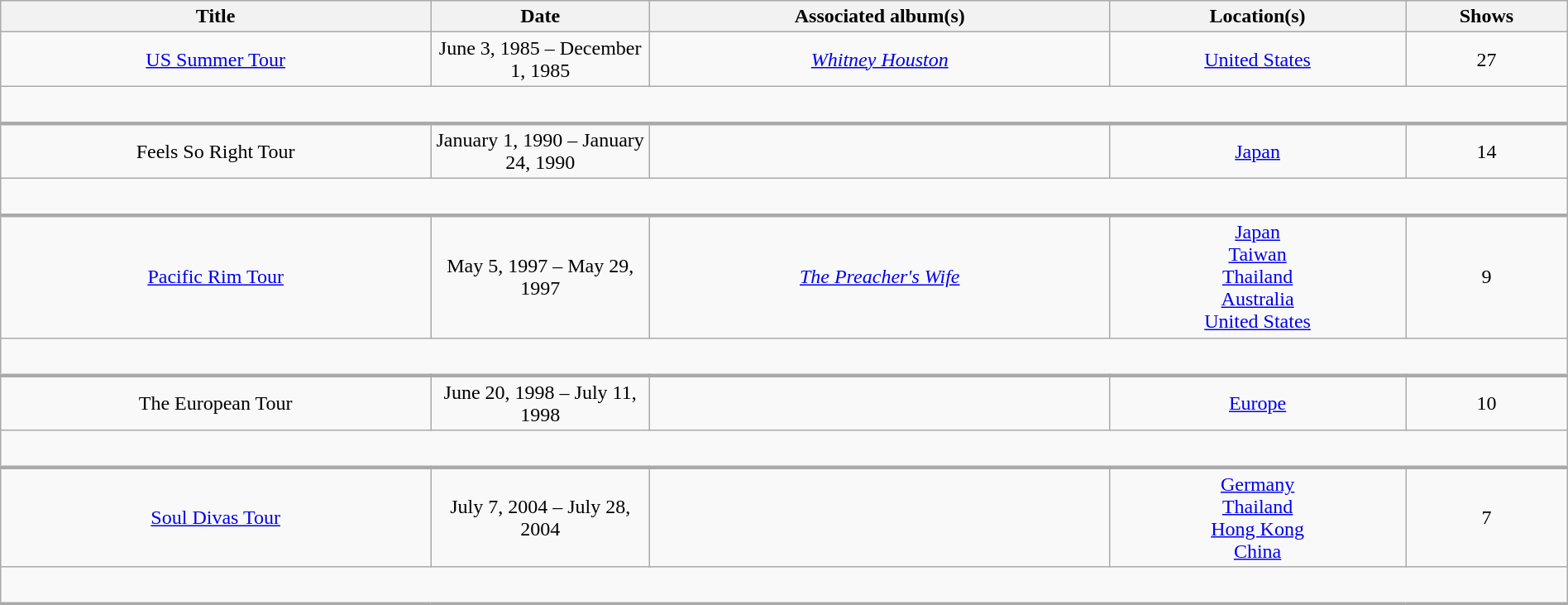<table class="wikitable sortable plainrowheaders" style="text-align:center;" width=100%>
<tr>
<th scope="col">Title</th>
<th scope="col" width=14%>Date</th>
<th scope="col">Associated album(s)</th>
<th scope="col">Location(s)</th>
<th scope="col">Shows</th>
</tr>
<tr>
<td><a href='#'>US Summer Tour</a></td>
<td>June 3, 1985 – December 1, 1985</td>
<td><em><a href='#'>Whitney Houston</a></em></td>
<td><a href='#'>United States</a></td>
<td>27</td>
</tr>
<tr class="expand-child">
<td colspan="8" style="border-bottom-width:3px; padding:5px;"><br></td>
</tr>
<tr>
<td>Feels So Right Tour</td>
<td>January 1, 1990 – January 24, 1990</td>
<td></td>
<td><a href='#'>Japan</a></td>
<td>14</td>
</tr>
<tr class="expand-child">
<td colspan="8" style="border-bottom-width:3px; padding:5px;"><br></td>
</tr>
<tr>
<td><a href='#'>Pacific Rim Tour</a></td>
<td>May 5, 1997 – May 29, 1997</td>
<td><em><a href='#'>The Preacher's Wife</a></em></td>
<td><a href='#'>Japan</a><br><a href='#'>Taiwan</a><br><a href='#'>Thailand</a><br><a href='#'>Australia</a><br><a href='#'>United States</a></td>
<td>9</td>
</tr>
<tr class="expand-child">
<td colspan="8" style="border-bottom-width:3px; padding:5px;"><br></td>
</tr>
<tr>
<td>The European Tour</td>
<td>June 20, 1998 – July 11, 1998</td>
<td></td>
<td><a href='#'>Europe</a></td>
<td>10</td>
</tr>
<tr class="expand-child">
<td colspan="8" style="border-bottom-width:3px; padding:5px;"><br></td>
</tr>
<tr>
<td><a href='#'>Soul Divas Tour</a></td>
<td>July 7, 2004 – July 28, 2004</td>
<td></td>
<td><a href='#'>Germany</a><br><a href='#'>Thailand</a><br><a href='#'>Hong Kong</a><br><a href='#'>China</a></td>
<td>7</td>
</tr>
<tr class="expand-child">
<td colspan="8" style="border-bottom-width:3px; padding:5px;"><br></td>
</tr>
<tr>
</tr>
</table>
